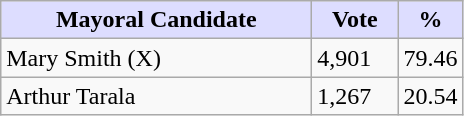<table class="wikitable">
<tr>
<th style="background:#ddf; width:200px;">Mayoral Candidate </th>
<th style="background:#ddf; width:50px;">Vote</th>
<th style="background:#ddf; width:30px;">%</th>
</tr>
<tr>
<td>Mary Smith (X)</td>
<td>4,901</td>
<td>79.46</td>
</tr>
<tr>
<td>Arthur Tarala</td>
<td>1,267</td>
<td>20.54</td>
</tr>
</table>
